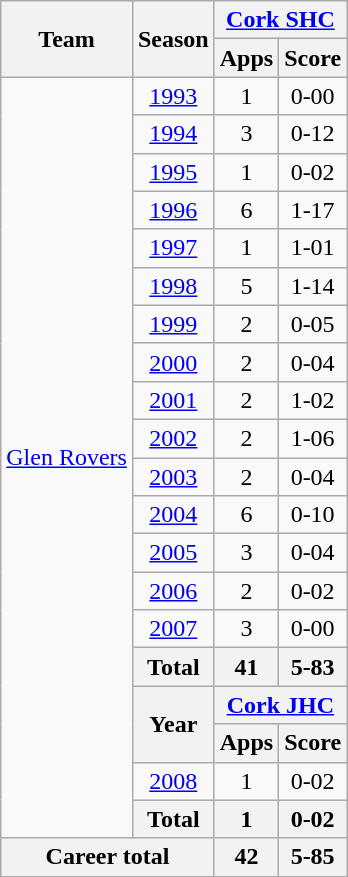<table class="wikitable" style="text-align:center">
<tr>
<th rowspan="2">Team</th>
<th rowspan="2">Season</th>
<th colspan="2"><a href='#'>Cork SHC</a></th>
</tr>
<tr>
<th>Apps</th>
<th>Score</th>
</tr>
<tr>
<td rowspan="20"><a href='#'>Glen Rovers</a></td>
<td><a href='#'>1993</a></td>
<td>1</td>
<td>0-00</td>
</tr>
<tr>
<td><a href='#'>1994</a></td>
<td>3</td>
<td>0-12</td>
</tr>
<tr>
<td><a href='#'>1995</a></td>
<td>1</td>
<td>0-02</td>
</tr>
<tr>
<td><a href='#'>1996</a></td>
<td>6</td>
<td>1-17</td>
</tr>
<tr>
<td><a href='#'>1997</a></td>
<td>1</td>
<td>1-01</td>
</tr>
<tr>
<td><a href='#'>1998</a></td>
<td>5</td>
<td>1-14</td>
</tr>
<tr>
<td><a href='#'>1999</a></td>
<td>2</td>
<td>0-05</td>
</tr>
<tr>
<td><a href='#'>2000</a></td>
<td>2</td>
<td>0-04</td>
</tr>
<tr>
<td><a href='#'>2001</a></td>
<td>2</td>
<td>1-02</td>
</tr>
<tr>
<td><a href='#'>2002</a></td>
<td>2</td>
<td>1-06</td>
</tr>
<tr>
<td><a href='#'>2003</a></td>
<td>2</td>
<td>0-04</td>
</tr>
<tr>
<td><a href='#'>2004</a></td>
<td>6</td>
<td>0-10</td>
</tr>
<tr>
<td><a href='#'>2005</a></td>
<td>3</td>
<td>0-04</td>
</tr>
<tr>
<td><a href='#'>2006</a></td>
<td>2</td>
<td>0-02</td>
</tr>
<tr>
<td><a href='#'>2007</a></td>
<td>3</td>
<td>0-00</td>
</tr>
<tr>
<th>Total</th>
<th>41</th>
<th>5-83</th>
</tr>
<tr>
<th rowspan=2>Year</th>
<th colspan=2><a href='#'>Cork JHC</a></th>
</tr>
<tr>
<th>Apps</th>
<th>Score</th>
</tr>
<tr>
<td><a href='#'>2008</a></td>
<td>1</td>
<td>0-02</td>
</tr>
<tr>
<th>Total</th>
<th>1</th>
<th>0-02</th>
</tr>
<tr>
<th colspan="2">Career total</th>
<th>42</th>
<th>5-85</th>
</tr>
</table>
